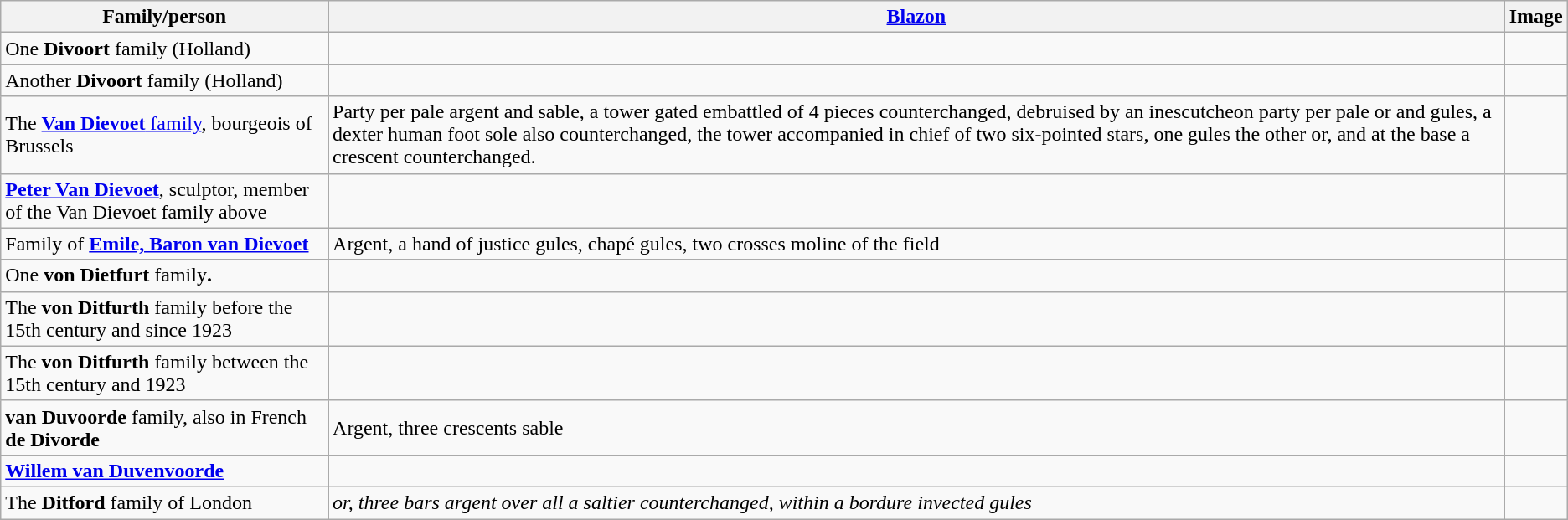<table class="wikitable">
<tr>
<th>Family/person</th>
<th><a href='#'>Blazon</a></th>
<th>Image</th>
</tr>
<tr>
<td>One <strong>Divoort</strong> family (Holland)</td>
<td></td>
<td></td>
</tr>
<tr>
<td>Another <strong>Divoort</strong> family (Holland)</td>
<td></td>
<td></td>
</tr>
<tr>
<td>The <a href='#'><strong>Van Dievoet</strong> family</a>, bourgeois of Brussels</td>
<td>Party per pale argent and sable, a tower gated embattled of 4 pieces counterchanged, debruised by an inescutcheon party per pale or and gules, a dexter human foot sole also counterchanged, the tower accompanied in chief of two six-pointed stars, one gules the other or, and at the base a crescent counterchanged.</td>
<td></td>
</tr>
<tr>
<td><strong><a href='#'>Peter Van Dievoet</a></strong>, sculptor, member of the Van Dievoet family above</td>
<td><br></td>
<td></td>
</tr>
<tr>
<td>Family of <a href='#'><strong>Emile, Baron van Dievoet</strong></a></td>
<td>Argent, a hand of justice gules, chapé gules, two crosses moline of the field</td>
<td></td>
</tr>
<tr>
<td>One <strong>von Dietfurt</strong> family<strong>.</strong></td>
<td></td>
<td></td>
</tr>
<tr>
<td>The <strong>von Ditfurth</strong> family before the 15th century and since 1923</td>
<td></td>
<td></td>
</tr>
<tr>
<td>The <strong>von Ditfurth</strong> family between the 15th century and 1923</td>
<td></td>
<td></td>
</tr>
<tr>
<td><strong>van Duvoorde</strong> family, also in French <strong>de Divorde</strong></td>
<td>Argent, three crescents sable</td>
<td></td>
</tr>
<tr>
<td><strong><a href='#'>Willem van Duvenvoorde</a></strong></td>
<td></td>
<td></td>
</tr>
<tr>
<td>The <strong>Ditford</strong> family of London</td>
<td><em>or, three bars argent over all a saltier counterchanged, within a bordure invected gules</em></td>
<td></td>
</tr>
</table>
